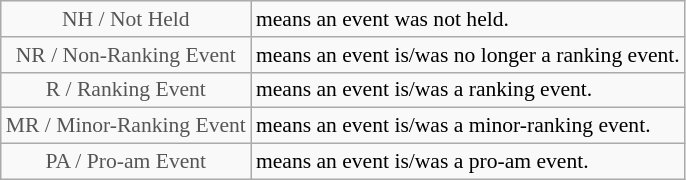<table class="wikitable" style="font-size:90%">
<tr>
<td style="text-align:center; color:#555555;" colspan="4">NH / Not Held</td>
<td>means an event was not held.</td>
</tr>
<tr>
<td style="text-align:center; color:#555555;" colspan="4">NR / Non-Ranking Event</td>
<td>means an event is/was no longer a ranking event.</td>
</tr>
<tr>
<td style="text-align:center; color:#555555;" colspan="4">R / Ranking Event</td>
<td>means an event is/was a ranking event.</td>
</tr>
<tr>
<td style="text-align:center; color:#555555;" colspan="4">MR / Minor-Ranking Event</td>
<td>means an event is/was a minor-ranking event.</td>
</tr>
<tr>
<td style="text-align:center; color:#555555;" colspan="4">PA / Pro-am Event</td>
<td>means an event is/was a pro-am event.</td>
</tr>
</table>
